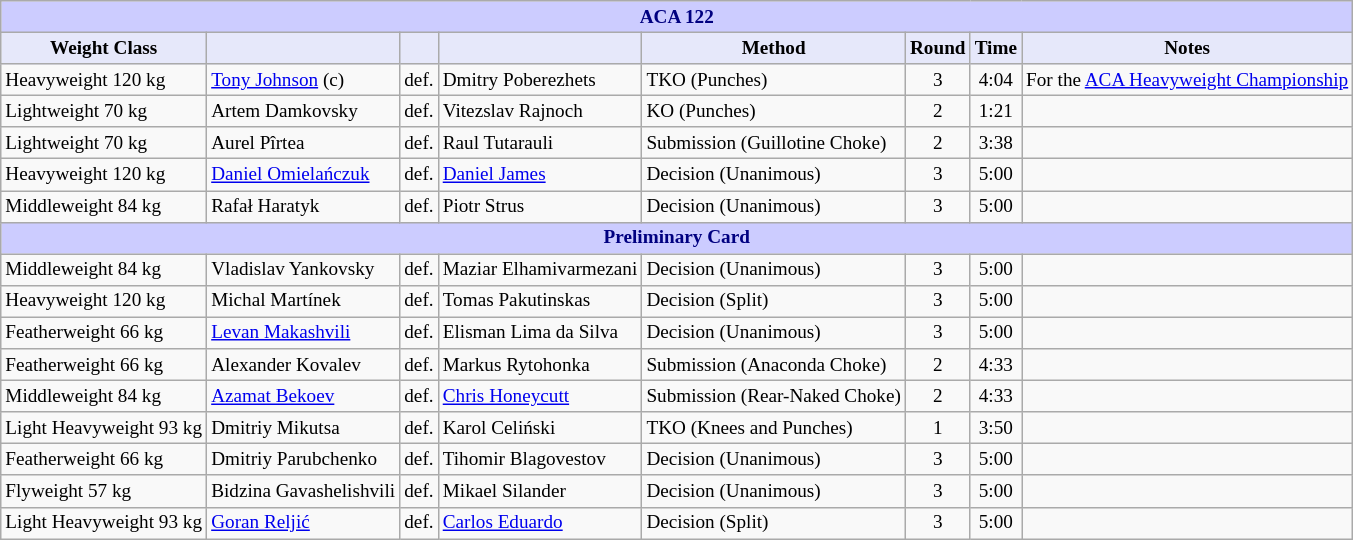<table class="wikitable" style="font-size: 80%;">
<tr>
<th colspan="8" style="background-color: #ccf; color: #000080; text-align: center;"><strong>ACA 122</strong></th>
</tr>
<tr>
<th colspan="1" style="background-color: #E6E8FA; color: #000000; text-align: center;">Weight Class</th>
<th colspan="1" style="background-color: #E6E8FA; color: #000000; text-align: center;"></th>
<th colspan="1" style="background-color: #E6E8FA; color: #000000; text-align: center;"></th>
<th colspan="1" style="background-color: #E6E8FA; color: #000000; text-align: center;"></th>
<th colspan="1" style="background-color: #E6E8FA; color: #000000; text-align: center;">Method</th>
<th colspan="1" style="background-color: #E6E8FA; color: #000000; text-align: center;">Round</th>
<th colspan="1" style="background-color: #E6E8FA; color: #000000; text-align: center;">Time</th>
<th colspan="1" style="background-color: #E6E8FA; color: #000000; text-align: center;">Notes</th>
</tr>
<tr>
<td>Heavyweight 120 kg</td>
<td> <a href='#'>Tony Johnson</a> (c)</td>
<td>def.</td>
<td> Dmitry Poberezhets</td>
<td>TKO (Punches)</td>
<td align=center>3</td>
<td align=center>4:04</td>
<td>For the <a href='#'>ACA Heavyweight Championship</a></td>
</tr>
<tr>
<td>Lightweight 70 kg</td>
<td> Artem Damkovsky</td>
<td>def.</td>
<td> Vitezslav Rajnoch</td>
<td>KO (Punches)</td>
<td align=center>2</td>
<td align=center>1:21</td>
<td></td>
</tr>
<tr>
<td>Lightweight 70 kg</td>
<td> Aurel Pîrtea</td>
<td>def.</td>
<td> Raul Tutarauli</td>
<td>Submission (Guillotine Choke)</td>
<td align=center>2</td>
<td align=center>3:38</td>
<td></td>
</tr>
<tr>
<td>Heavyweight 120 kg</td>
<td> <a href='#'>Daniel Omielańczuk</a></td>
<td>def.</td>
<td> <a href='#'>Daniel James</a></td>
<td>Decision (Unanimous)</td>
<td align=center>3</td>
<td align=center>5:00</td>
<td></td>
</tr>
<tr>
<td>Middleweight 84 kg</td>
<td> Rafał Haratyk</td>
<td>def.</td>
<td> Piotr Strus</td>
<td>Decision (Unanimous)</td>
<td align=center>3</td>
<td align=center>5:00</td>
<td></td>
</tr>
<tr>
<th colspan="8" style="background-color: #ccf; color: #000080; text-align: center;"><strong>Preliminary Card</strong></th>
</tr>
<tr>
<td>Middleweight 84 kg</td>
<td> Vladislav Yankovsky</td>
<td>def.</td>
<td> Maziar Elhamivarmezani</td>
<td>Decision (Unanimous)</td>
<td align=center>3</td>
<td align=center>5:00</td>
<td></td>
</tr>
<tr>
<td>Heavyweight 120 kg</td>
<td> Michal Martínek</td>
<td>def.</td>
<td> Tomas Pakutinskas</td>
<td>Decision (Split)</td>
<td align=center>3</td>
<td align=center>5:00</td>
<td></td>
</tr>
<tr>
<td>Featherweight 66 kg</td>
<td> <a href='#'>Levan Makashvili</a></td>
<td>def.</td>
<td> Elisman Lima da Silva</td>
<td>Decision (Unanimous)</td>
<td align=center>3</td>
<td align=center>5:00</td>
<td></td>
</tr>
<tr>
<td>Featherweight 66 kg</td>
<td> Alexander Kovalev</td>
<td>def.</td>
<td> Markus Rytohonka</td>
<td>Submission (Anaconda Choke)</td>
<td align=center>2</td>
<td align=center>4:33</td>
<td></td>
</tr>
<tr>
<td>Middleweight 84 kg</td>
<td> <a href='#'>Azamat Bekoev</a></td>
<td>def.</td>
<td> <a href='#'>Chris Honeycutt</a></td>
<td>Submission (Rear-Naked Choke)</td>
<td align=center>2</td>
<td align=center>4:33</td>
<td></td>
</tr>
<tr>
<td>Light Heavyweight 93 kg</td>
<td> Dmitriy Mikutsa</td>
<td>def.</td>
<td> Karol Celiński</td>
<td>TKO (Knees and Punches)</td>
<td align=center>1</td>
<td align=center>3:50</td>
<td></td>
</tr>
<tr>
<td>Featherweight 66 kg</td>
<td> Dmitriy Parubchenko</td>
<td>def.</td>
<td> Tihomir Blagovestov</td>
<td>Decision (Unanimous)</td>
<td align=center>3</td>
<td align=center>5:00</td>
<td></td>
</tr>
<tr>
<td>Flyweight 57 kg</td>
<td> Bidzina Gavashelishvili</td>
<td>def.</td>
<td> Mikael Silander</td>
<td>Decision (Unanimous)</td>
<td align=center>3</td>
<td align=center>5:00</td>
<td></td>
</tr>
<tr>
<td>Light Heavyweight 93 kg</td>
<td> <a href='#'>Goran Reljić</a></td>
<td>def.</td>
<td> <a href='#'>Carlos Eduardo</a></td>
<td>Decision (Split)</td>
<td align=center>3</td>
<td align=center>5:00</td>
<td></td>
</tr>
</table>
